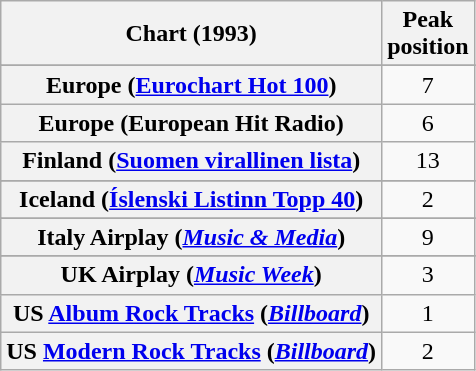<table class="wikitable sortable plainrowheaders" style="text-align:center">
<tr>
<th>Chart (1993)</th>
<th>Peak<br>position</th>
</tr>
<tr>
</tr>
<tr>
</tr>
<tr>
</tr>
<tr>
</tr>
<tr>
<th scope="row">Europe (<a href='#'>Eurochart Hot 100</a>)</th>
<td>7</td>
</tr>
<tr>
<th scope="row">Europe (European Hit Radio)</th>
<td>6</td>
</tr>
<tr>
<th scope="row">Finland (<a href='#'>Suomen virallinen lista</a>)</th>
<td>13</td>
</tr>
<tr>
</tr>
<tr>
</tr>
<tr>
<th scope="row">Iceland (<a href='#'>Íslenski Listinn Topp 40</a>)</th>
<td>2</td>
</tr>
<tr>
</tr>
<tr>
<th scope="row">Italy Airplay (<em><a href='#'>Music & Media</a></em>)</th>
<td>9</td>
</tr>
<tr>
</tr>
<tr>
</tr>
<tr>
</tr>
<tr>
</tr>
<tr>
</tr>
<tr>
</tr>
<tr>
</tr>
<tr>
<th scope="row">UK Airplay (<em><a href='#'>Music Week</a></em>)</th>
<td>3</td>
</tr>
<tr>
<th scope="row">US <a href='#'>Album Rock Tracks</a> (<em><a href='#'>Billboard</a></em>)</th>
<td>1</td>
</tr>
<tr>
<th scope="row">US <a href='#'>Modern Rock Tracks</a> (<em><a href='#'>Billboard</a></em>)</th>
<td>2</td>
</tr>
</table>
